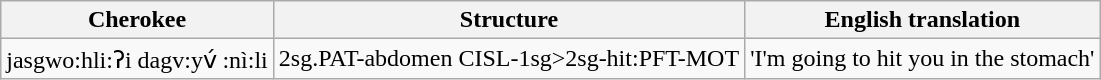<table class="wikitable">
<tr>
<th>Cherokee</th>
<th>Structure</th>
<th>English translation</th>
</tr>
<tr>
<td>jasgwo:hli:ʔi dagv:yv́ :nì:li</td>
<td>2sg.PAT-abdomen CISL-1sg>2sg-hit:PFT-MOT</td>
<td>'I'm going to hit you in the stomach'</td>
</tr>
</table>
